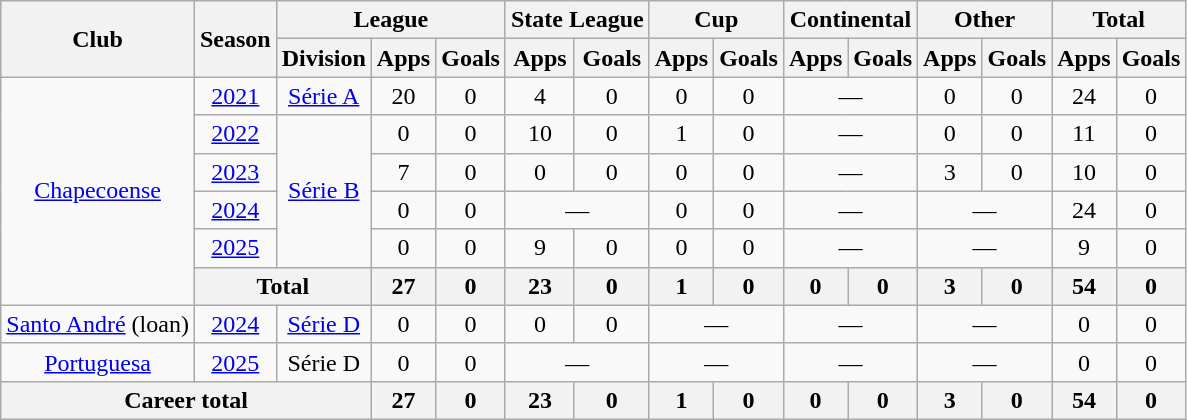<table class="wikitable" style="text-align: center;">
<tr>
<th rowspan="2">Club</th>
<th rowspan="2">Season</th>
<th colspan="3">League</th>
<th colspan="2">State League</th>
<th colspan="2">Cup</th>
<th colspan="2">Continental</th>
<th colspan="2">Other</th>
<th colspan="2">Total</th>
</tr>
<tr>
<th>Division</th>
<th>Apps</th>
<th>Goals</th>
<th>Apps</th>
<th>Goals</th>
<th>Apps</th>
<th>Goals</th>
<th>Apps</th>
<th>Goals</th>
<th>Apps</th>
<th>Goals</th>
<th>Apps</th>
<th>Goals</th>
</tr>
<tr>
<td rowspan="6"><a href='#'>Chapecoense</a></td>
<td><a href='#'>2021</a></td>
<td><a href='#'>Série A</a></td>
<td>20</td>
<td>0</td>
<td>4</td>
<td>0</td>
<td>0</td>
<td>0</td>
<td colspan="2">—</td>
<td>0</td>
<td>0</td>
<td>24</td>
<td>0</td>
</tr>
<tr>
<td><a href='#'>2022</a></td>
<td rowspan="4"><a href='#'>Série B</a></td>
<td>0</td>
<td>0</td>
<td>10</td>
<td>0</td>
<td>1</td>
<td>0</td>
<td colspan="2">—</td>
<td>0</td>
<td>0</td>
<td>11</td>
<td>0</td>
</tr>
<tr>
<td><a href='#'>2023</a></td>
<td>7</td>
<td>0</td>
<td>0</td>
<td>0</td>
<td>0</td>
<td>0</td>
<td colspan="2">—</td>
<td>3</td>
<td>0</td>
<td>10</td>
<td>0</td>
</tr>
<tr>
<td><a href='#'>2024</a></td>
<td>0</td>
<td>0</td>
<td colspan="2">—</td>
<td>0</td>
<td>0</td>
<td colspan="2">—</td>
<td colspan="2">—</td>
<td>24</td>
<td>0</td>
</tr>
<tr>
<td><a href='#'>2025</a></td>
<td>0</td>
<td>0</td>
<td>9</td>
<td>0</td>
<td>0</td>
<td>0</td>
<td colspan="2">—</td>
<td colspan="2">—</td>
<td>9</td>
<td>0</td>
</tr>
<tr>
<th colspan="2">Total</th>
<th>27</th>
<th>0</th>
<th>23</th>
<th>0</th>
<th>1</th>
<th>0</th>
<th>0</th>
<th>0</th>
<th>3</th>
<th>0</th>
<th>54</th>
<th>0</th>
</tr>
<tr>
<td><a href='#'>Santo André</a> (loan)</td>
<td><a href='#'>2024</a></td>
<td><a href='#'>Série D</a></td>
<td>0</td>
<td>0</td>
<td>0</td>
<td>0</td>
<td colspan="2">—</td>
<td colspan="2">—</td>
<td colspan="2">—</td>
<td>0</td>
<td>0</td>
</tr>
<tr>
<td><a href='#'>Portuguesa</a></td>
<td><a href='#'>2025</a></td>
<td>Série D</td>
<td>0</td>
<td>0</td>
<td colspan="2">—</td>
<td colspan="2">—</td>
<td colspan="2">—</td>
<td colspan="2">—</td>
<td>0</td>
<td>0</td>
</tr>
<tr>
<th colspan="3"><strong>Career total</strong></th>
<th>27</th>
<th>0</th>
<th>23</th>
<th>0</th>
<th>1</th>
<th>0</th>
<th>0</th>
<th>0</th>
<th>3</th>
<th>0</th>
<th>54</th>
<th>0</th>
</tr>
</table>
